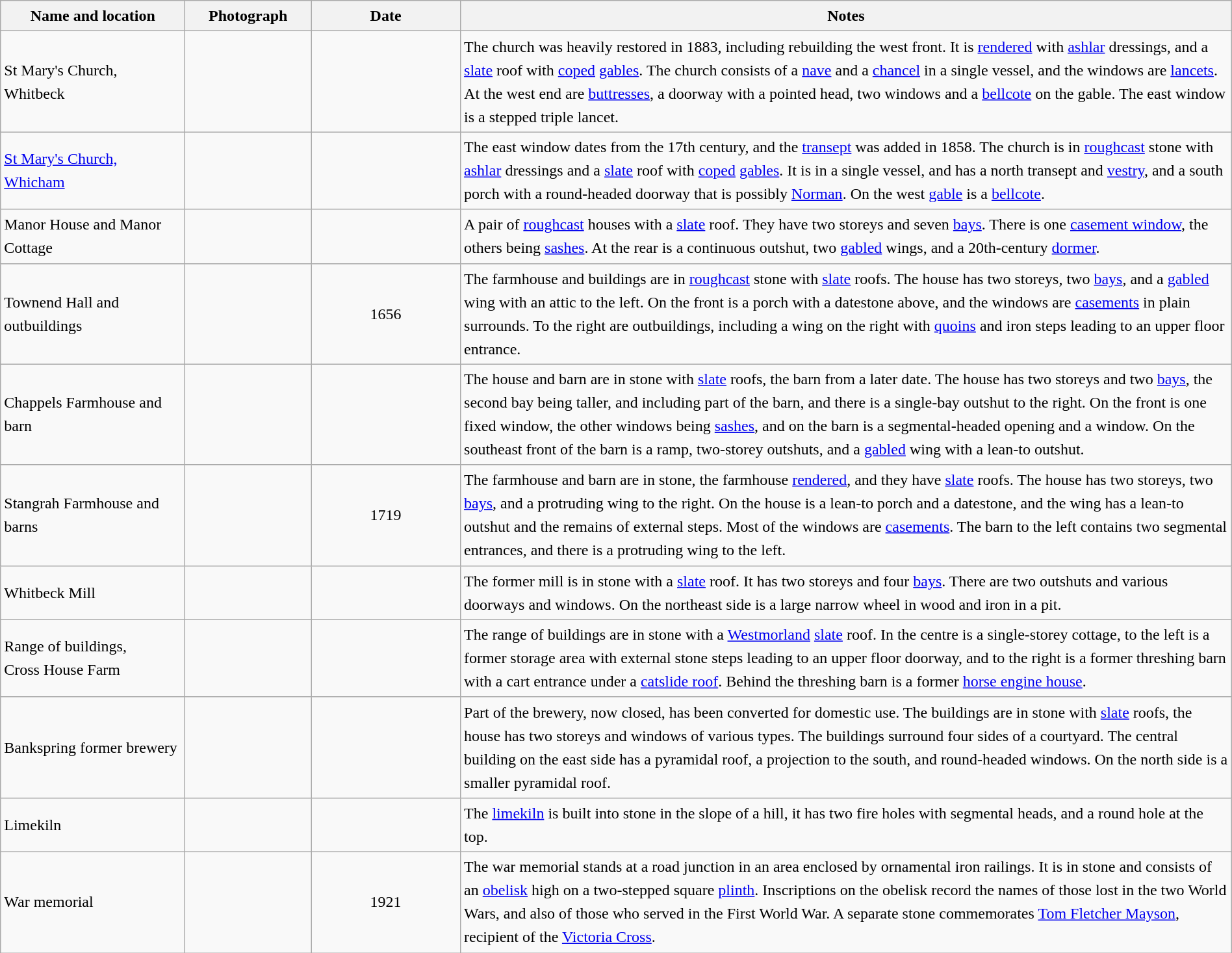<table class="wikitable sortable plainrowheaders" style="width:100%;border:0px;text-align:left;line-height:150%;">
<tr>
<th scope="col"  style="width:150px">Name and location</th>
<th scope="col"  style="width:100px" class="unsortable">Photograph</th>
<th scope="col"  style="width:120px">Date</th>
<th scope="col"  style="width:650px" class="unsortable">Notes</th>
</tr>
<tr>
<td>St Mary's Church, Whitbeck<br><small></small></td>
<td></td>
<td align="center"></td>
<td>The church was heavily restored in 1883, including rebuilding the west front.  It is <a href='#'>rendered</a> with <a href='#'>ashlar</a> dressings, and a <a href='#'>slate</a> roof with <a href='#'>coped</a> <a href='#'>gables</a>.  The church consists of a <a href='#'>nave</a> and a <a href='#'>chancel</a> in a single vessel, and the windows are <a href='#'>lancets</a>.  At the west end are <a href='#'>buttresses</a>, a doorway with a pointed head, two windows and a <a href='#'>bellcote</a> on the gable.  The east window is a stepped triple lancet.</td>
</tr>
<tr>
<td><a href='#'>St Mary's Church, Whicham</a><br><small></small></td>
<td></td>
<td align="center"></td>
<td>The east window dates from the 17th century, and the <a href='#'>transept</a> was added in 1858.  The church is in <a href='#'>roughcast</a> stone with <a href='#'>ashlar</a> dressings and a <a href='#'>slate</a> roof with <a href='#'>coped</a> <a href='#'>gables</a>.  It is in a single vessel, and has a north transept and <a href='#'>vestry</a>, and a south porch with a round-headed doorway that is possibly <a href='#'>Norman</a>.  On the west <a href='#'>gable</a> is a <a href='#'>bellcote</a>.</td>
</tr>
<tr>
<td>Manor House and Manor Cottage<br><small></small></td>
<td></td>
<td align="center"></td>
<td>A pair of <a href='#'>roughcast</a> houses with a <a href='#'>slate</a> roof.  They have two storeys and seven <a href='#'>bays</a>.  There is one <a href='#'>casement window</a>, the others being <a href='#'>sashes</a>.  At the rear is a continuous outshut, two <a href='#'>gabled</a> wings, and a 20th-century <a href='#'>dormer</a>.</td>
</tr>
<tr>
<td>Townend Hall and outbuildings<br><small></small></td>
<td></td>
<td align="center">1656</td>
<td>The farmhouse and buildings are in <a href='#'>roughcast</a> stone with <a href='#'>slate</a> roofs.  The house has two storeys, two <a href='#'>bays</a>, and a <a href='#'>gabled</a> wing with an attic to the left.  On the front is a porch with a datestone above, and the windows are <a href='#'>casements</a> in plain surrounds.  To the right are outbuildings, including a wing on the right with <a href='#'>quoins</a> and iron steps leading to an upper floor entrance.</td>
</tr>
<tr>
<td>Chappels Farmhouse and barn<br><small></small></td>
<td></td>
<td align="center"></td>
<td>The house and barn are in stone with <a href='#'>slate</a> roofs, the barn from a later date.  The house has two storeys and two <a href='#'>bays</a>, the second bay being taller, and including part of the barn, and there is a single-bay outshut to the right.  On the front is one fixed window, the other windows being <a href='#'>sashes</a>, and on the barn is a segmental-headed opening and a window.  On the southeast front of the barn is a ramp, two-storey outshuts, and a <a href='#'>gabled</a> wing with a lean-to outshut.</td>
</tr>
<tr>
<td>Stangrah Farmhouse and barns<br><small></small></td>
<td></td>
<td align="center">1719</td>
<td>The farmhouse and barn are in stone, the farmhouse <a href='#'>rendered</a>, and they have <a href='#'>slate</a> roofs.  The house has two storeys, two <a href='#'>bays</a>, and a protruding wing to the right.  On the house is a lean-to porch and a datestone, and the wing has a lean-to outshut and the remains of external steps.  Most of the windows are <a href='#'>casements</a>.  The barn to the left contains two segmental entrances, and there is a protruding wing to the left.</td>
</tr>
<tr>
<td>Whitbeck Mill<br><small></small></td>
<td></td>
<td align="center"></td>
<td>The former mill is in stone with a <a href='#'>slate</a> roof.  It has two storeys and four <a href='#'>bays</a>.  There are two outshuts and various doorways and windows.  On the northeast side is a large narrow wheel in wood and iron in a pit.</td>
</tr>
<tr>
<td>Range of buildings,<br>Cross House Farm<br><small></small></td>
<td></td>
<td align="center"></td>
<td>The range of buildings are in stone with a <a href='#'>Westmorland</a> <a href='#'>slate</a> roof.  In the centre is a single-storey cottage, to the left is a former storage area with external stone steps leading to an upper floor doorway, and to the right is a former threshing barn with a cart entrance under a <a href='#'>catslide roof</a>.  Behind the threshing barn is a former <a href='#'>horse engine house</a>.</td>
</tr>
<tr>
<td>Bankspring former brewery<br><small></small></td>
<td></td>
<td align="center"></td>
<td>Part of the brewery, now closed, has been converted for domestic use.  The buildings are in stone with <a href='#'>slate</a> roofs, the house has two storeys and windows of various types.  The buildings surround four sides of a courtyard.  The central building on the east side has a pyramidal roof, a projection to the south, and round-headed windows.  On the north side is a smaller pyramidal roof.</td>
</tr>
<tr>
<td>Limekiln<br><small></small></td>
<td></td>
<td align="center"></td>
<td>The <a href='#'>limekiln</a> is built into stone in the slope of a hill, it has two fire holes with segmental heads, and a round hole at the top.</td>
</tr>
<tr>
<td>War memorial<br><small></small></td>
<td></td>
<td align="center">1921</td>
<td>The war memorial stands at a road junction in an area enclosed by ornamental iron railings.  It is in stone and consists of an <a href='#'>obelisk</a>  high on a two-stepped square <a href='#'>plinth</a>.  Inscriptions on the obelisk record the names of those lost in the two World Wars, and also of those who served in the First World War.  A separate stone commemorates <a href='#'>Tom Fletcher Mayson</a>, recipient of the <a href='#'>Victoria Cross</a>.</td>
</tr>
<tr>
</tr>
</table>
